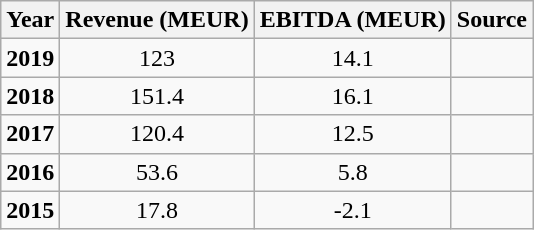<table class="wikitable">
<tr>
<th>Year</th>
<th>Revenue (MEUR)</th>
<th>EBITDA (MEUR)</th>
<th>Source</th>
</tr>
<tr>
<td><strong>2019</strong></td>
<td style="text-align:center;">123</td>
<td style="text-align:center;">14.1</td>
<td style="text-align:center;"></td>
</tr>
<tr>
<td><strong>2018</strong></td>
<td style="text-align:center;">151.4</td>
<td style="text-align:center;">16.1</td>
<td style="text-align:center;"></td>
</tr>
<tr>
<td><strong>2017</strong></td>
<td style="text-align:center;">120.4</td>
<td style="text-align:center;">12.5</td>
<td style="text-align:center;"></td>
</tr>
<tr>
<td><strong>2016</strong></td>
<td style="text-align:center;">53.6</td>
<td style="text-align:center;">5.8</td>
<td style="text-align:center;"></td>
</tr>
<tr>
<td><strong>2015</strong></td>
<td style="text-align:center;">17.8</td>
<td style="text-align:center;">-2.1</td>
<td style="text-align:center;"></td>
</tr>
</table>
